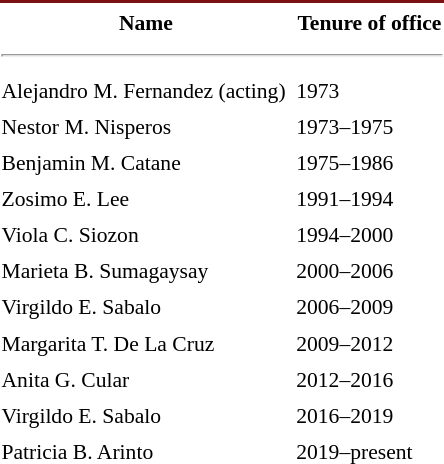<table class="toccolours" style="float:right; margin-left:1em; font-size:90%; line-height:1.4em; width:300px;">
<tr>
<th colspan="2" style="text-align: center;background-color:#7B1113"></th>
</tr>
<tr>
<th>Name</th>
<th>Tenure of office</th>
</tr>
<tr>
<td colspan="2"><hr></td>
</tr>
<tr>
<td>Alejandro M. Fernandez (acting)</td>
<td>1973</td>
</tr>
<tr>
<td>Nestor M. Nisperos</td>
<td>1973–1975</td>
</tr>
<tr>
<td>Benjamin M. Catane</td>
<td>1975–1986</td>
</tr>
<tr>
<td>Zosimo E. Lee</td>
<td>1991–1994</td>
</tr>
<tr>
<td>Viola C. Siozon</td>
<td>1994–2000</td>
</tr>
<tr>
<td>Marieta B. Sumagaysay</td>
<td>2000–2006</td>
</tr>
<tr>
<td>Virgildo E. Sabalo</td>
<td>2006–2009</td>
</tr>
<tr>
<td>Margarita T. De La Cruz</td>
<td>2009–2012</td>
</tr>
<tr>
<td>Anita G. Cular</td>
<td>2012–2016</td>
</tr>
<tr>
<td>Virgildo E. Sabalo</td>
<td>2016–2019</td>
</tr>
<tr>
<td>Patricia B. Arinto</td>
<td>2019–present</td>
</tr>
</table>
